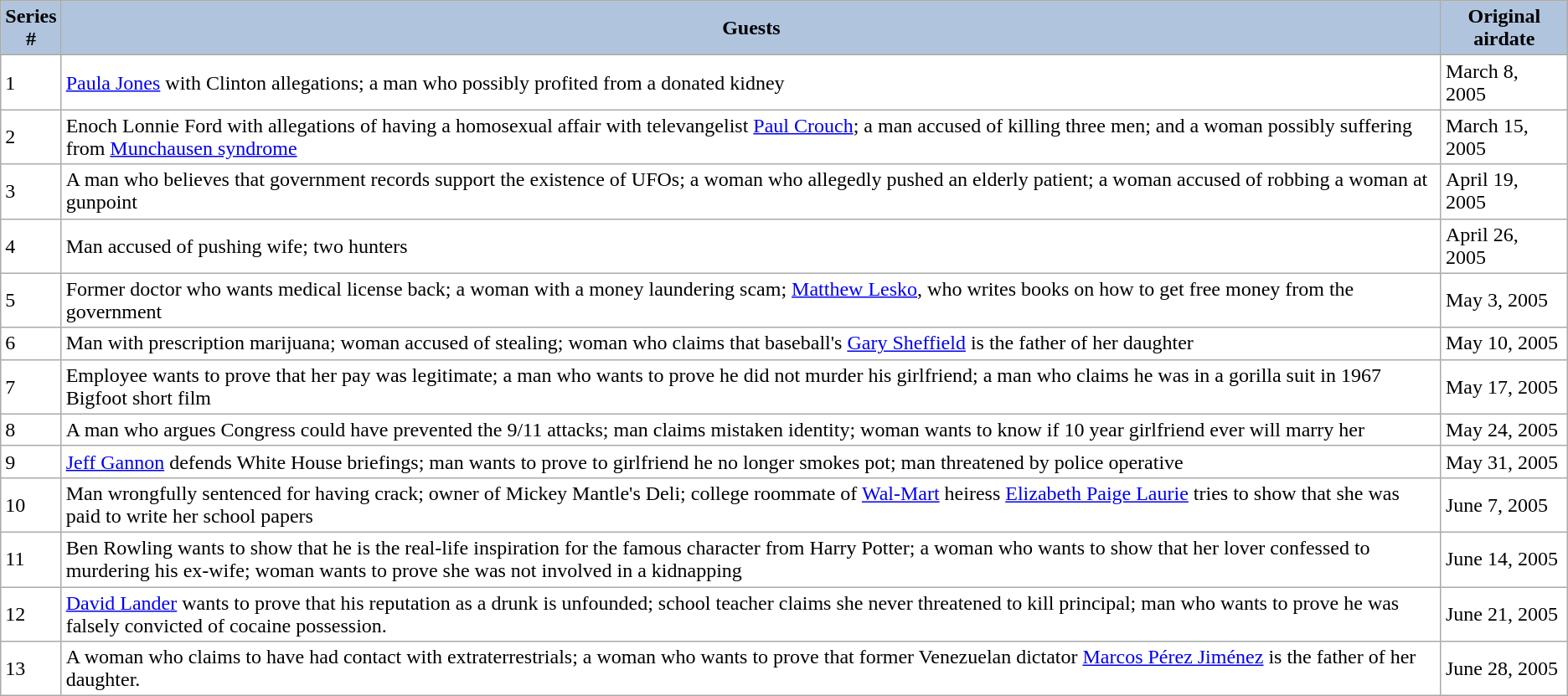<table class="wikitable" style="background: #FFFFFF;" align=center>
<tr>
<th style="background-color: #B0C4DE;">Series<br>#</th>
<th ! style="background-color: #B0C4DE;">Guests</th>
<th ! style="background-color: #B0C4DE;">Original airdate</th>
</tr>
<tr>
<td>1</td>
<td><a href='#'>Paula Jones</a> with Clinton allegations; a man who possibly profited from a donated kidney</td>
<td>March 8, 2005</td>
</tr>
<tr>
<td>2</td>
<td>Enoch Lonnie Ford with allegations of having a homosexual affair with televangelist <a href='#'>Paul Crouch</a>; a man accused of killing three men; and a woman possibly suffering from <a href='#'>Munchausen syndrome</a></td>
<td>March 15, 2005</td>
</tr>
<tr>
<td>3</td>
<td>A man who believes that government records support the existence of UFOs; a woman who allegedly pushed an elderly patient; a woman accused of robbing a woman at gunpoint</td>
<td>April 19, 2005</td>
</tr>
<tr>
<td>4</td>
<td>Man accused of pushing wife; two hunters</td>
<td>April 26, 2005</td>
</tr>
<tr>
<td>5</td>
<td>Former doctor who wants medical license back; a woman with a money laundering scam; <a href='#'>Matthew Lesko</a>, who writes books on how to get free money from the government</td>
<td>May 3, 2005</td>
</tr>
<tr>
<td>6</td>
<td>Man with prescription marijuana; woman accused of stealing; woman who claims that baseball's <a href='#'>Gary Sheffield</a> is the father of her daughter</td>
<td>May 10, 2005</td>
</tr>
<tr>
<td>7</td>
<td>Employee wants to prove that her pay was legitimate; a man who wants to prove he did not murder his girlfriend; a man who claims he was in a gorilla suit in 1967 Bigfoot short film</td>
<td>May 17, 2005</td>
</tr>
<tr>
<td>8</td>
<td>A man who argues Congress could have prevented the 9/11 attacks; man claims mistaken identity;  woman wants to know if 10 year girlfriend ever will marry her</td>
<td>May 24, 2005</td>
</tr>
<tr>
<td>9</td>
<td><a href='#'>Jeff Gannon</a> defends White House briefings; man wants to prove to girlfriend he no longer smokes pot; man threatened by police operative</td>
<td>May 31, 2005</td>
</tr>
<tr>
<td>10</td>
<td>Man wrongfully sentenced for having crack; owner of Mickey Mantle's Deli; college roommate of <a href='#'>Wal-Mart</a> heiress <a href='#'>Elizabeth Paige Laurie</a> tries to show that she was paid to write her school papers</td>
<td>June 7, 2005</td>
</tr>
<tr>
<td>11</td>
<td>Ben Rowling wants to show that he is the real-life inspiration for the famous character from Harry Potter; a woman who wants to show that her lover confessed to murdering his ex-wife; woman wants to prove she was not involved in a kidnapping</td>
<td>June 14, 2005</td>
</tr>
<tr>
<td>12</td>
<td><a href='#'>David Lander</a> wants to prove that his reputation as a drunk is unfounded; school teacher claims she never threatened to kill principal; man who wants to prove he was falsely convicted of cocaine possession.</td>
<td>June 21, 2005</td>
</tr>
<tr>
<td>13</td>
<td>A woman who claims to have had contact with extraterrestrials; a woman who wants to prove that former Venezuelan dictator <a href='#'>Marcos Pérez Jiménez</a> is the father of her daughter.</td>
<td>June 28, 2005</td>
</tr>
</table>
